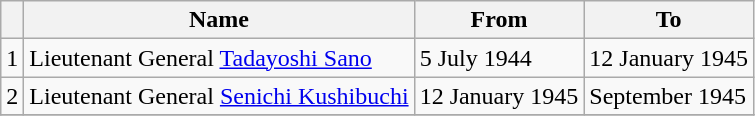<table class=wikitable>
<tr>
<th></th>
<th>Name</th>
<th>From</th>
<th>To</th>
</tr>
<tr>
<td>1</td>
<td>Lieutenant General <a href='#'>Tadayoshi Sano</a></td>
<td>5 July 1944</td>
<td>12 January 1945</td>
</tr>
<tr>
<td>2</td>
<td>Lieutenant General <a href='#'>Senichi Kushibuchi</a></td>
<td>12 January 1945</td>
<td>September 1945</td>
</tr>
<tr>
</tr>
</table>
